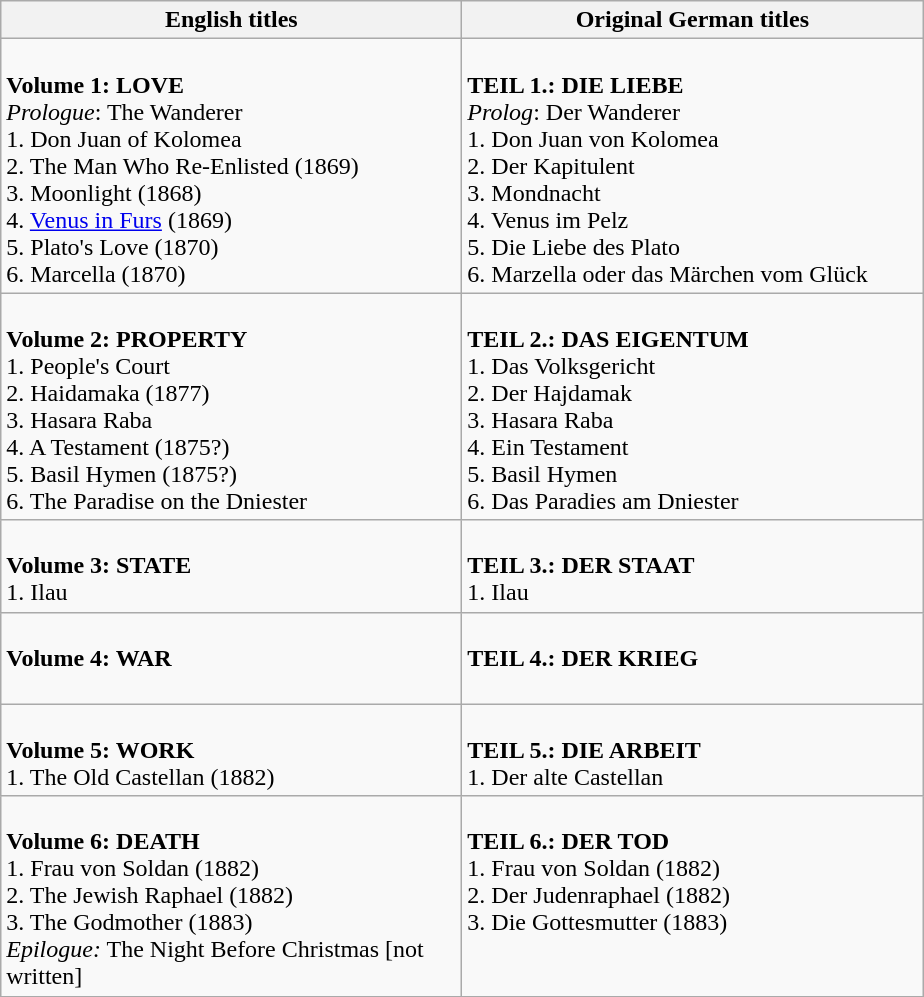<table class="wikitable">
<tr>
<th>English titles</th>
<th>Original German titles</th>
</tr>
<tr>
<td align="left" valign="top" width="300"><br><strong>Volume 1: LOVE</strong> <br>
<em>Prologue</em>: The Wanderer<br>
1. Don Juan of Kolomea<br>
2. The Man Who Re-Enlisted (1869)<br>
3. Moonlight (1868)<br>
4. <a href='#'>Venus in Furs</a> (1869)<br>
5. Plato's Love (1870)<br>
6. Marcella (1870)<br></td>
<td align="left" valign="top" width="300"><br><strong>TEIL 1.: DIE LIEBE</strong><br>
<em>Prolog</em>: Der Wanderer<br>
1. Don Juan von Kolomea<br>
2. Der Kapitulent <br>
3. Mondnacht <br>
4. Venus im Pelz <br>
5. Die Liebe des Plato<br>
6. Marzella oder das Märchen vom Glück<br></td>
</tr>
<tr>
<td align="left" valign="top" width="300"><br><strong>Volume 2: PROPERTY</strong> <br>
1. People's Court<br>
2. Haidamaka (1877)<br>
3. Hasara Raba<br>
4. A Testament (1875?)<br>
5. Basil Hymen (1875?)<br>
6. The Paradise on the Dniester <br></td>
<td align="left" valign="top" width="300"><br><strong>TEIL 2.: DAS EIGENTUM</strong><br>
1. Das Volksgericht<br>
2. Der Hajdamak <br>
3. Hasara Raba<br>
4. Ein Testament <br>
5. Basil Hymen <br>
6. Das Paradies am Dniester <br></td>
</tr>
<tr>
<td align="left" valign="top" width="300"><br><strong>Volume 3: STATE</strong> <br>
1. Ilau<br></td>
<td align="left" valign="top" width="300"><br><strong>TEIL 3.: DER STAAT</strong><br>
1. Ilau<br></td>
</tr>
<tr>
<td align="left" valign="top" width="300"><br><strong>Volume 4: WAR</strong> <br>
<br></td>
<td align="left" valign="top" width="300"><br><strong>TEIL 4.: DER KRIEG</strong><br>
<br></td>
</tr>
<tr>
<td align="left" valign="top" width="300"><br><strong>Volume 5: WORK</strong> <br>
1. The Old Castellan (1882)<br></td>
<td align="left" valign="top" width="300"><br><strong>TEIL 5.: DIE ARBEIT</strong><br>
1. Der alte Castellan <br></td>
</tr>
<tr>
<td align="left" valign="top" width="300"><br><strong>Volume 6: DEATH</strong> <br>
1. Frau von Soldan (1882)<br>
2. The Jewish Raphael (1882)<br>
3. The Godmother (1883)<br>
<em>Epilogue:</em> The Night Before Christmas [not written]</td>
<td align="left" valign="top" width="300"><br><strong>TEIL 6.: DER TOD</strong><br>
1. Frau von Soldan (1882)<br>
2. Der Judenraphael (1882)<br>
3. Die Gottesmutter (1883)</td>
</tr>
<tr>
</tr>
</table>
